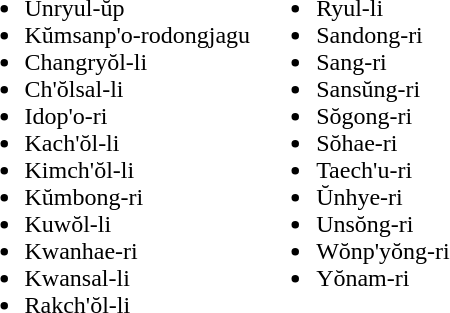<table>
<tr>
<td valign="top"><br><ul><li>Unryul-ŭp</li><li>Kŭmsanp'o-rodongjagu</li><li>Changryŏl-li</li><li>Ch'ŏlsal-li</li><li>Idop'o-ri</li><li>Kach'ŏl-li</li><li>Kimch'ŏl-li</li><li>Kŭmbong-ri</li><li>Kuwŏl-li</li><li>Kwanhae-ri</li><li>Kwansal-li</li><li>Rakch'ŏl-li</li></ul></td>
<td valign="top"><br><ul><li>Ryul-li</li><li>Sandong-ri</li><li>Sang-ri</li><li>Sansŭng-ri</li><li>Sŏgong-ri</li><li>Sŏhae-ri</li><li>Taech'u-ri</li><li>Ŭnhye-ri</li><li>Unsŏng-ri</li><li>Wŏnp'yŏng-ri</li><li>Yŏnam-ri</li></ul></td>
</tr>
</table>
